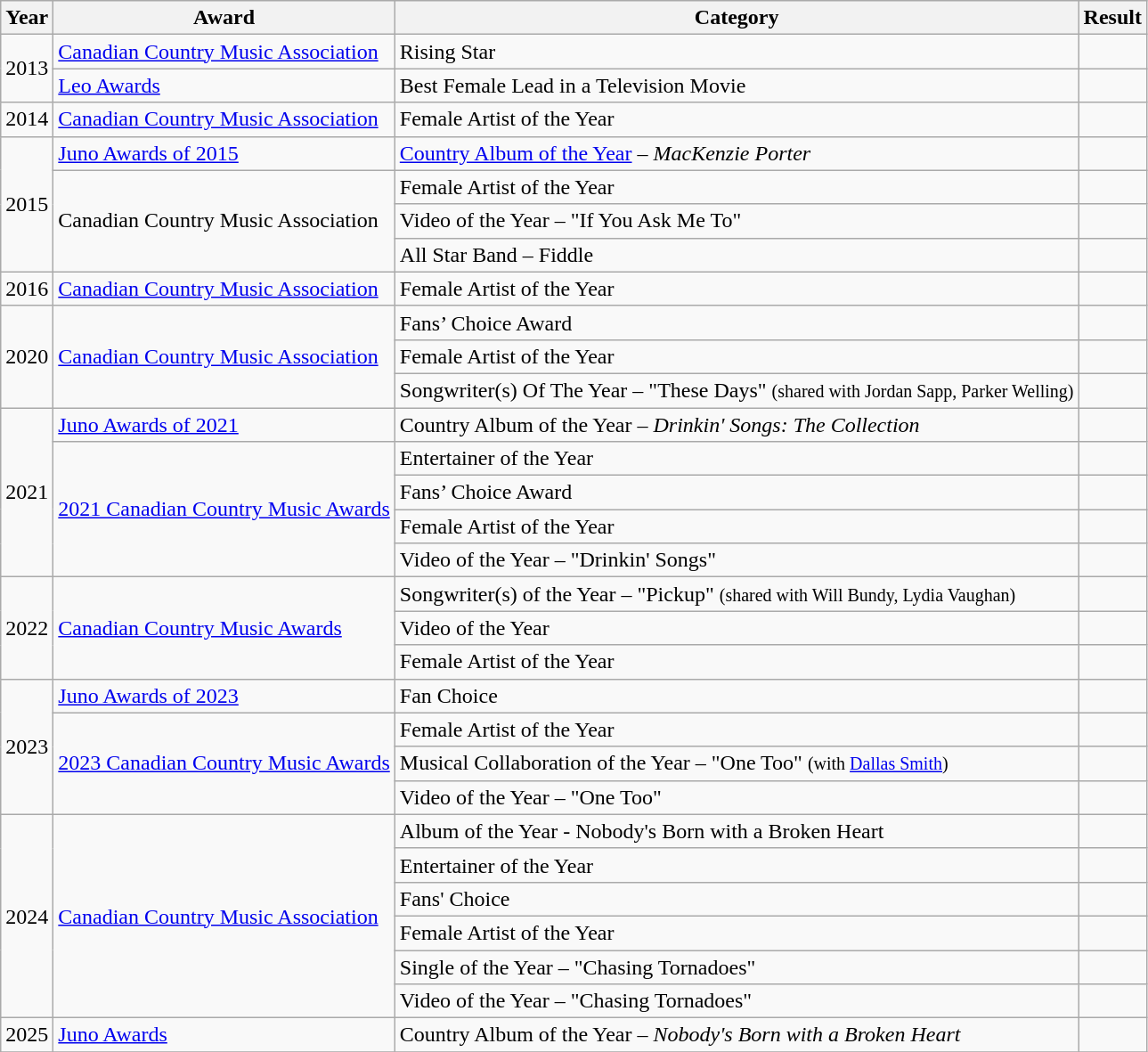<table class="wikitable sortable plainrowheaders" style="text-align:left">
<tr>
<th>Year</th>
<th>Award</th>
<th>Category</th>
<th>Result</th>
</tr>
<tr>
<td rowspan="2">2013</td>
<td><a href='#'>Canadian Country Music Association</a></td>
<td>Rising Star</td>
<td></td>
</tr>
<tr>
<td><a href='#'>Leo Awards</a></td>
<td>Best Female Lead in a Television Movie</td>
<td></td>
</tr>
<tr>
<td>2014</td>
<td><a href='#'>Canadian Country Music Association</a></td>
<td>Female Artist of the Year</td>
<td></td>
</tr>
<tr>
<td rowspan="4">2015</td>
<td><a href='#'>Juno Awards of 2015</a></td>
<td><a href='#'>Country Album of the Year</a> – <em>MacKenzie Porter</em></td>
<td></td>
</tr>
<tr>
<td rowspan="3">Canadian Country Music Association</td>
<td>Female Artist of the Year</td>
<td></td>
</tr>
<tr>
<td>Video of the Year – "If You Ask Me To"</td>
<td></td>
</tr>
<tr>
<td>All Star Band – Fiddle</td>
<td></td>
</tr>
<tr>
<td>2016</td>
<td><a href='#'>Canadian Country Music Association</a></td>
<td>Female Artist of the Year</td>
<td></td>
</tr>
<tr>
<td rowspan=3>2020</td>
<td rowspan=3><a href='#'>Canadian Country Music Association</a></td>
<td>Fans’ Choice Award</td>
<td></td>
</tr>
<tr>
<td>Female Artist of the Year</td>
<td></td>
</tr>
<tr>
<td>Songwriter(s) Of The Year – "These Days" <small>(shared with Jordan Sapp, Parker Welling)</small></td>
<td></td>
</tr>
<tr>
<td rowspan="5">2021</td>
<td><a href='#'>Juno Awards of 2021</a></td>
<td>Country Album of the Year – <em>Drinkin' Songs: The Collection</em></td>
<td></td>
</tr>
<tr>
<td rowspan=4><a href='#'>2021 Canadian Country Music Awards</a></td>
<td>Entertainer of the Year</td>
<td></td>
</tr>
<tr>
<td>Fans’ Choice Award</td>
<td></td>
</tr>
<tr>
<td>Female Artist of the Year</td>
<td></td>
</tr>
<tr>
<td>Video of the Year – "Drinkin' Songs"</td>
<td></td>
</tr>
<tr>
<td rowspan=3>2022</td>
<td rowspan=3><a href='#'>Canadian Country Music Awards</a></td>
<td>Songwriter(s) of the Year – "Pickup" <small>(shared with Will Bundy, Lydia Vaughan)</small></td>
<td></td>
</tr>
<tr>
<td>Video of the Year</td>
<td></td>
</tr>
<tr>
<td>Female Artist of the Year</td>
<td></td>
</tr>
<tr>
<td rowspan="4">2023</td>
<td><a href='#'>Juno Awards of 2023</a></td>
<td>Fan Choice</td>
<td></td>
</tr>
<tr>
<td rowspan="3"><a href='#'>2023 Canadian Country Music Awards</a></td>
<td>Female Artist of the Year</td>
<td></td>
</tr>
<tr>
<td>Musical Collaboration of the Year – "One Too" <small>(with <a href='#'>Dallas Smith</a>)</small></td>
<td></td>
</tr>
<tr>
<td>Video of the Year – "One Too"</td>
<td></td>
</tr>
<tr>
<td rowspan="6">2024</td>
<td rowspan="6"><a href='#'>Canadian Country Music Association</a></td>
<td>Album of the Year - Nobody's Born with a Broken Heart</td>
<td></td>
</tr>
<tr>
<td>Entertainer of the Year</td>
<td></td>
</tr>
<tr>
<td>Fans' Choice</td>
<td></td>
</tr>
<tr>
<td>Female Artist of the Year</td>
<td></td>
</tr>
<tr>
<td>Single of the Year – "Chasing Tornadoes"</td>
<td></td>
</tr>
<tr>
<td>Video of the Year – "Chasing Tornadoes"</td>
<td></td>
</tr>
<tr>
<td>2025</td>
<td><a href='#'>Juno Awards</a></td>
<td>Country Album of the Year – <em>Nobody's Born with a Broken Heart</em></td>
<td></td>
</tr>
<tr>
</tr>
</table>
